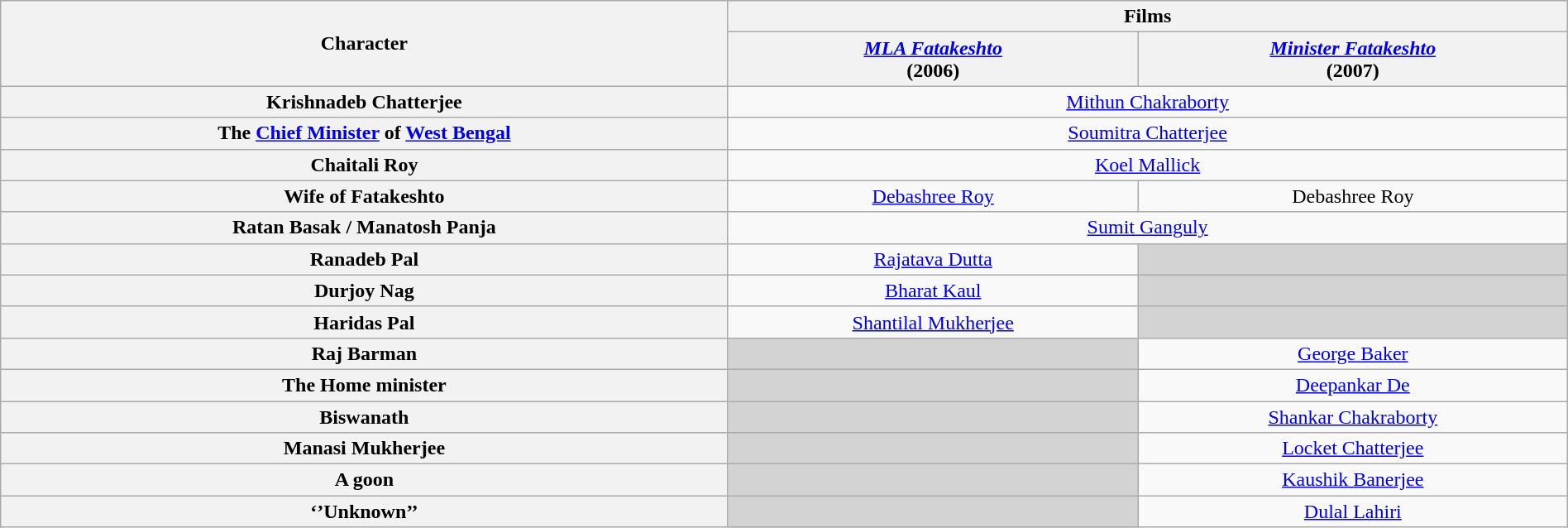<table class="wikitable" style="text-align:center;" width="100%">
<tr>
<th rowspan="2">Character</th>
<th colspan="2">Films</th>
</tr>
<tr>
<th width:10%;"><em><a href='#'>MLA Fatakeshto</a></em> <br>(2006)</th>
<th width:10%;"><em><a href='#'>Minister Fatakeshto</a></em> <br>(2007)</th>
</tr>
<tr>
<th>Krishnadeb Chatterjee <br></th>
<td colspan="2"><a href='#'>Mithun Chakraborty</a></td>
</tr>
<tr>
<th>The <a href='#'>Chief Minister</a> of <a href='#'>West Bengal</a></th>
<td colspan="2"><a href='#'>Soumitra Chatterjee</a></td>
</tr>
<tr>
<th>Chaitali Roy</th>
<td colspan="2"><a href='#'>Koel Mallick</a></td>
</tr>
<tr>
<th>Wife of Fatakeshto</th>
<td><a href='#'>Debashree Roy</a></td>
<td>Debashree Roy <br></td>
</tr>
<tr>
<th>Ratan Basak / Manatosh Panja</th>
<td colspan="2"><a href='#'>Sumit Ganguly</a></td>
</tr>
<tr>
<th>Ranadeb Pal</th>
<td><a href='#'>Rajatava Dutta</a></td>
<td style="background:#d3d3d3;"></td>
</tr>
<tr>
<th>Durjoy Nag</th>
<td><a href='#'>Bharat Kaul</a></td>
<td style="background:#d3d3d3;"></td>
</tr>
<tr>
<th>Haridas Pal</th>
<td><a href='#'>Shantilal Mukherjee</a></td>
<td style="background:#d3d3d3;"></td>
</tr>
<tr>
<th>Raj Barman</th>
<td style="background:#d3d3d3;"></td>
<td><a href='#'>George Baker</a></td>
</tr>
<tr>
<th>The Home minister</th>
<td style="background:#d3d3d3;"></td>
<td><a href='#'>Deepankar De</a></td>
</tr>
<tr>
<th>Biswanath</th>
<td style="background:#d3d3d3;"></td>
<td><a href='#'>Shankar Chakraborty</a></td>
</tr>
<tr>
<th>Manasi Mukherjee</th>
<td style="background:#d3d3d3;"></td>
<td><a href='#'>Locket Chatterjee</a></td>
</tr>
<tr>
<th>A goon</th>
<td style="background:#d3d3d3;"></td>
<td><a href='#'>Kaushik Banerjee</a></td>
</tr>
<tr>
<th>‘’Unknown’’</th>
<td style="background:#d3d3d3;"></td>
<td><a href='#'>Dulal Lahiri</a></td>
</tr>
</table>
